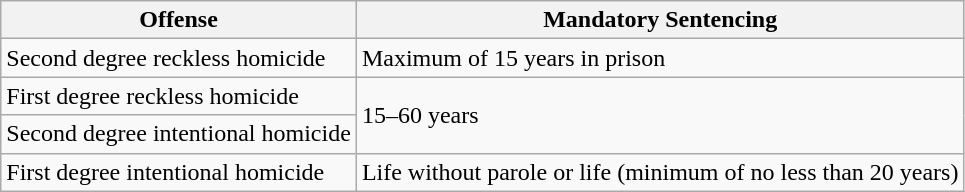<table class="wikitable">
<tr>
<th>Offense</th>
<th>Mandatory Sentencing</th>
</tr>
<tr>
<td>Second degree reckless homicide</td>
<td>Maximum of 15 years in prison</td>
</tr>
<tr>
<td>First degree reckless homicide</td>
<td rowspan="2">15–60 years</td>
</tr>
<tr>
<td>Second degree intentional homicide</td>
</tr>
<tr>
<td>First degree intentional homicide</td>
<td>Life without parole or life (minimum of no less than 20 years)</td>
</tr>
</table>
